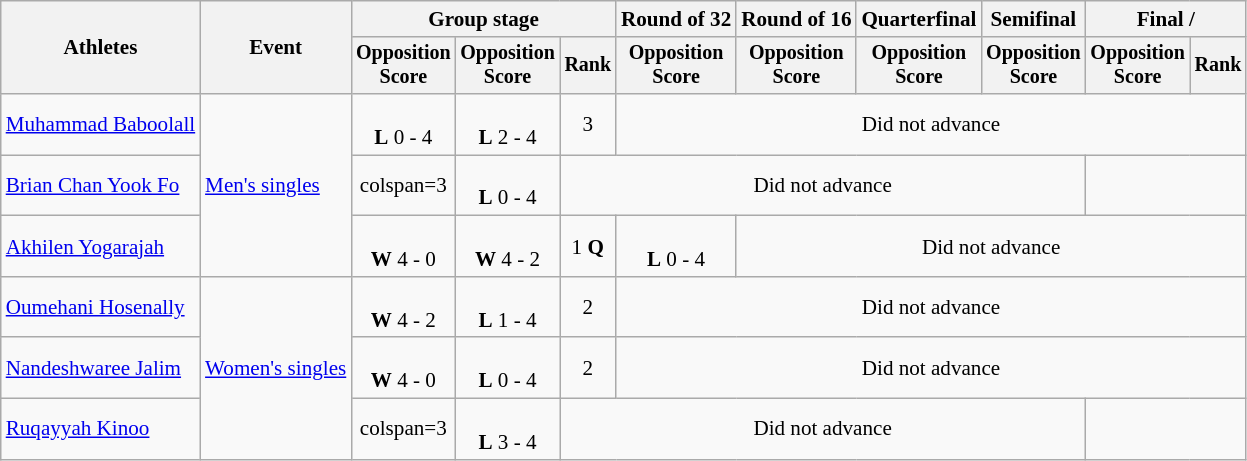<table class=wikitable style=font-size:88%;text-align:center>
<tr>
<th rowspan=2>Athletes</th>
<th rowspan=2>Event</th>
<th colspan=3>Group stage</th>
<th>Round of 32</th>
<th>Round of 16</th>
<th>Quarterfinal</th>
<th>Semifinal</th>
<th colspan=2>Final / </th>
</tr>
<tr style=font-size:95%>
<th>Opposition<br>Score</th>
<th>Opposition<br>Score</th>
<th>Rank</th>
<th>Opposition<br>Score</th>
<th>Opposition<br>Score</th>
<th>Opposition<br>Score</th>
<th>Opposition<br>Score</th>
<th>Opposition<br>Score</th>
<th>Rank</th>
</tr>
<tr>
<td align=left><a href='#'>Muhammad Baboolall</a></td>
<td align=left rowspan=3><a href='#'>Men's singles</a></td>
<td><br><strong>L</strong> 0 - 4</td>
<td><br><strong>L</strong> 2 - 4</td>
<td>3</td>
<td colspan=6>Did not advance</td>
</tr>
<tr>
<td align=left><a href='#'>Brian Chan Yook Fo</a></td>
<td>colspan=3 </td>
<td><br><strong>L</strong> 0 - 4</td>
<td colspan=5>Did not advance</td>
</tr>
<tr>
<td align=left><a href='#'>Akhilen Yogarajah</a></td>
<td><br><strong>W</strong> 4 - 0</td>
<td><br><strong>W</strong> 4 - 2</td>
<td>1 <strong>Q</strong></td>
<td><br><strong>L</strong> 0 - 4</td>
<td colspan=5>Did not advance</td>
</tr>
<tr>
<td align=left><a href='#'>Oumehani Hosenally</a></td>
<td align=left rowspan=3><a href='#'>Women's singles</a></td>
<td><br><strong>W</strong> 4 - 2</td>
<td><br><strong>L</strong> 1 - 4</td>
<td>2</td>
<td colspan=6>Did not advance</td>
</tr>
<tr>
<td align=left><a href='#'>Nandeshwaree Jalim</a></td>
<td><br><strong>W</strong> 4 - 0</td>
<td><br><strong>L</strong> 0 - 4</td>
<td>2</td>
<td colspan=6>Did not advance</td>
</tr>
<tr>
<td align=left><a href='#'>Ruqayyah Kinoo</a></td>
<td>colspan=3 </td>
<td><br><strong>L</strong> 3 - 4</td>
<td colspan=5>Did not advance</td>
</tr>
</table>
